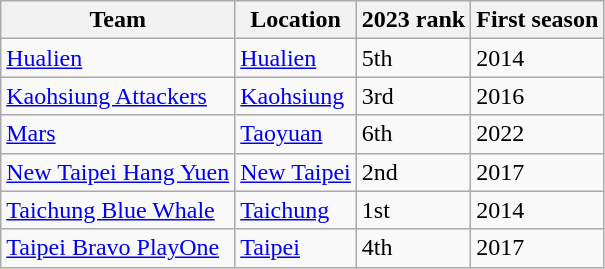<table class = "wikitable sortable">
<tr>
<th>Team</th>
<th>Location</th>
<th>2023 rank</th>
<th>First season</th>
</tr>
<tr>
<td><a href='#'>Hualien</a></td>
<td><a href='#'>Hualien</a></td>
<td>5th</td>
<td>2014</td>
</tr>
<tr>
<td><a href='#'>Kaohsiung Attackers</a></td>
<td><a href='#'>Kaohsiung</a></td>
<td>3rd</td>
<td>2016</td>
</tr>
<tr>
<td><a href='#'>Mars</a></td>
<td><a href='#'>Taoyuan</a></td>
<td>6th</td>
<td>2022</td>
</tr>
<tr>
<td><a href='#'>New Taipei Hang Yuen</a></td>
<td><a href='#'>New Taipei</a></td>
<td>2nd</td>
<td>2017</td>
</tr>
<tr>
<td><a href='#'>Taichung Blue Whale</a></td>
<td><a href='#'>Taichung</a></td>
<td>1st</td>
<td>2014</td>
</tr>
<tr>
<td><a href='#'>Taipei Bravo PlayOne</a></td>
<td><a href='#'>Taipei</a></td>
<td>4th</td>
<td>2017</td>
</tr>
</table>
